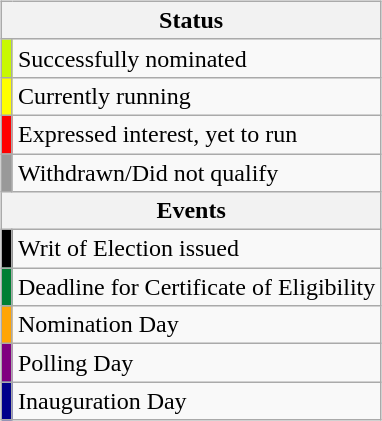<table class="wikitable"  style="float:right; margin:11px">
<tr>
<th colspan=2>Status</th>
</tr>
<tr>
<td style="background:#c8f902;"></td>
<td>Successfully nominated</td>
</tr>
<tr>
<td style="background:yellow;"></td>
<td>Currently running</td>
</tr>
<tr>
<td style="background:red;"></td>
<td>Expressed interest, yet to run</td>
</tr>
<tr>
<td style="background:#999;"></td>
<td>Withdrawn/Did not qualify</td>
</tr>
<tr>
<th colspan=2>Events</th>
</tr>
<tr>
<td style="background:black;"></td>
<td>Writ of Election issued</td>
</tr>
<tr>
<td style="background:#007f33;"></td>
<td>Deadline for Certificate of Eligibility</td>
</tr>
<tr>
<td style="background:#FFA505"></td>
<td>Nomination Day</td>
</tr>
<tr>
<td style="background:purple"></td>
<td>Polling Day</td>
</tr>
<tr>
<td style="background:darkblue"></td>
<td>Inauguration Day</td>
</tr>
</table>
